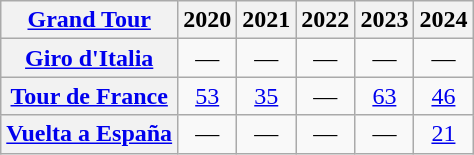<table class="wikitable plainrowheaders">
<tr>
<th scope="col"><a href='#'>Grand Tour</a></th>
<th scope="col">2020</th>
<th scope="col">2021</th>
<th scope="col">2022</th>
<th scope="col">2023</th>
<th scope="col">2024</th>
</tr>
<tr style="text-align:center;">
<th scope="row"> <a href='#'>Giro d'Italia</a></th>
<td>—</td>
<td>—</td>
<td>—</td>
<td>—</td>
<td>—</td>
</tr>
<tr style="text-align:center;">
<th scope="row"> <a href='#'>Tour de France</a></th>
<td><a href='#'>53</a></td>
<td><a href='#'>35</a></td>
<td>—</td>
<td><a href='#'>63</a></td>
<td><a href='#'>46</a></td>
</tr>
<tr style="text-align:center;">
<th scope="row"> <a href='#'>Vuelta a España</a></th>
<td>—</td>
<td>—</td>
<td>—</td>
<td>—</td>
<td><a href='#'>21</a></td>
</tr>
</table>
